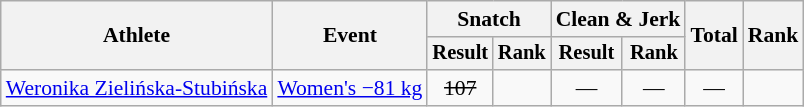<table class="wikitable" style="font-size:90%">
<tr>
<th rowspan="2">Athlete</th>
<th rowspan="2">Event</th>
<th colspan="2">Snatch</th>
<th colspan="2">Clean & Jerk</th>
<th rowspan="2">Total</th>
<th rowspan="2">Rank</th>
</tr>
<tr style="font-size:95%">
<th>Result</th>
<th>Rank</th>
<th>Result</th>
<th>Rank</th>
</tr>
<tr align=center>
<td align=left><a href='#'>Weronika Zielińska-Stubińska</a></td>
<td align=left><a href='#'>Women's −81 kg</a></td>
<td><s>107</s></td>
<td></td>
<td>—</td>
<td>—</td>
<td>—</td>
<td></td>
</tr>
</table>
